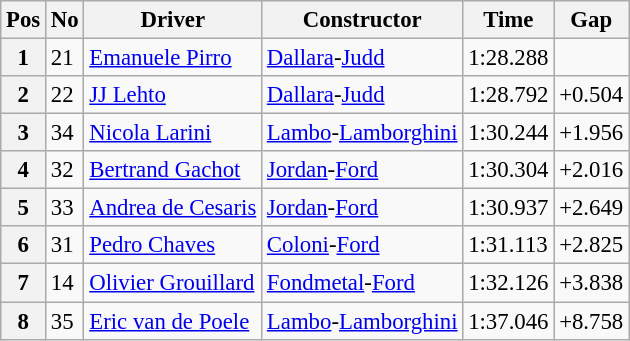<table class="wikitable sortable" style="font-size: 95%;">
<tr>
<th>Pos</th>
<th>No</th>
<th>Driver</th>
<th>Constructor</th>
<th>Time</th>
<th>Gap</th>
</tr>
<tr>
<th>1</th>
<td>21</td>
<td> <a href='#'>Emanuele Pirro</a></td>
<td><a href='#'>Dallara</a>-<a href='#'>Judd</a></td>
<td>1:28.288</td>
<td></td>
</tr>
<tr>
<th>2</th>
<td>22</td>
<td> <a href='#'>JJ Lehto</a></td>
<td><a href='#'>Dallara</a>-<a href='#'>Judd</a></td>
<td>1:28.792</td>
<td>+0.504</td>
</tr>
<tr>
<th>3</th>
<td>34</td>
<td> <a href='#'>Nicola Larini</a></td>
<td><a href='#'>Lambo</a>-<a href='#'>Lamborghini</a></td>
<td>1:30.244</td>
<td>+1.956</td>
</tr>
<tr>
<th>4</th>
<td>32</td>
<td> <a href='#'>Bertrand Gachot</a></td>
<td><a href='#'>Jordan</a>-<a href='#'>Ford</a></td>
<td>1:30.304</td>
<td>+2.016</td>
</tr>
<tr>
<th>5</th>
<td>33</td>
<td> <a href='#'>Andrea de Cesaris</a></td>
<td><a href='#'>Jordan</a>-<a href='#'>Ford</a></td>
<td>1:30.937</td>
<td>+2.649</td>
</tr>
<tr>
<th>6</th>
<td>31</td>
<td> <a href='#'>Pedro Chaves</a></td>
<td><a href='#'>Coloni</a>-<a href='#'>Ford</a></td>
<td>1:31.113</td>
<td>+2.825</td>
</tr>
<tr>
<th>7</th>
<td>14</td>
<td> <a href='#'>Olivier Grouillard</a></td>
<td><a href='#'>Fondmetal</a>-<a href='#'>Ford</a></td>
<td>1:32.126</td>
<td>+3.838</td>
</tr>
<tr>
<th>8</th>
<td>35</td>
<td> <a href='#'>Eric van de Poele</a></td>
<td><a href='#'>Lambo</a>-<a href='#'>Lamborghini</a></td>
<td>1:37.046</td>
<td>+8.758</td>
</tr>
</table>
